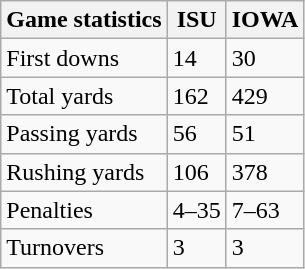<table class="wikitable">
<tr>
<th>Game statistics</th>
<th>ISU</th>
<th>IOWA</th>
</tr>
<tr>
<td>First downs</td>
<td>14</td>
<td>30</td>
</tr>
<tr>
<td>Total yards</td>
<td>162</td>
<td>429</td>
</tr>
<tr>
<td>Passing yards</td>
<td>56</td>
<td>51</td>
</tr>
<tr>
<td>Rushing yards</td>
<td>106</td>
<td>378</td>
</tr>
<tr>
<td>Penalties</td>
<td>4–35</td>
<td>7–63</td>
</tr>
<tr>
<td>Turnovers</td>
<td>3</td>
<td>3</td>
</tr>
</table>
